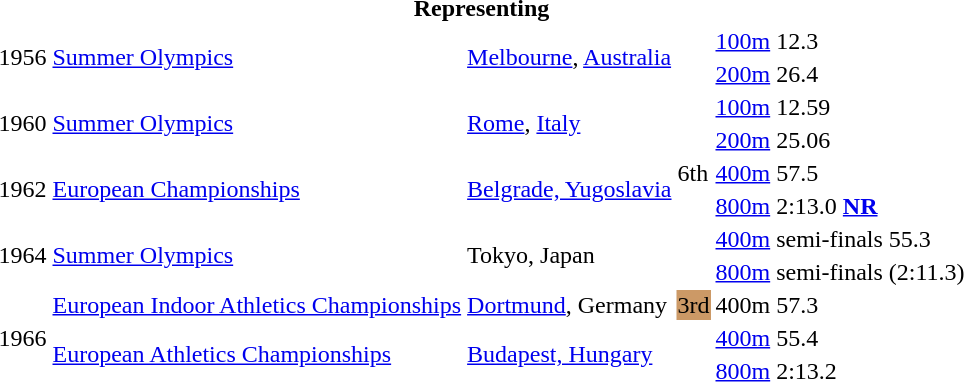<table>
<tr>
<th colspan="12">Representing </th>
</tr>
<tr>
<td rowspan=2>1956</td>
<td rowspan=2><a href='#'>Summer Olympics</a></td>
<td rowspan=2><a href='#'>Melbourne</a>, <a href='#'>Australia</a></td>
<td></td>
<td><a href='#'>100m</a></td>
<td>12.3</td>
</tr>
<tr>
<td></td>
<td><a href='#'>200m</a></td>
<td>26.4</td>
</tr>
<tr>
<td rowspan=2>1960</td>
<td rowspan=2><a href='#'>Summer Olympics</a></td>
<td rowspan=2><a href='#'>Rome</a>, <a href='#'>Italy</a></td>
<td></td>
<td><a href='#'>100m</a></td>
<td>12.59</td>
</tr>
<tr>
<td></td>
<td><a href='#'>200m</a></td>
<td>25.06</td>
</tr>
<tr>
<td rowspan=2>1962</td>
<td rowspan=2><a href='#'>European Championships</a></td>
<td rowspan=2><a href='#'>Belgrade, Yugoslavia</a></td>
<td>6th</td>
<td><a href='#'>400m</a></td>
<td>57.5</td>
</tr>
<tr>
<td></td>
<td><a href='#'>800m</a></td>
<td>2:13.0 <strong><a href='#'>NR</a></strong></td>
</tr>
<tr>
<td rowspan=2>1964</td>
<td rowspan=2><a href='#'>Summer Olympics</a></td>
<td rowspan=2>Tokyo, Japan</td>
<td></td>
<td><a href='#'>400m</a></td>
<td>semi-finals 55.3</td>
</tr>
<tr>
<td></td>
<td><a href='#'>800m</a></td>
<td>semi-finals (2:11.3)</td>
</tr>
<tr>
<td rowspan=3>1966</td>
<td><a href='#'>European Indoor Athletics Championships</a></td>
<td><a href='#'>Dortmund</a>, Germany</td>
<td style="background:#cc9966;">3rd</td>
<td>400m</td>
<td>57.3</td>
</tr>
<tr>
<td rowspan=2><a href='#'>European Athletics Championships</a></td>
<td rowspan=2><a href='#'>Budapest, Hungary</a></td>
<td></td>
<td><a href='#'>400m</a></td>
<td>55.4</td>
</tr>
<tr>
<td></td>
<td><a href='#'>800m</a></td>
<td>2:13.2</td>
</tr>
</table>
